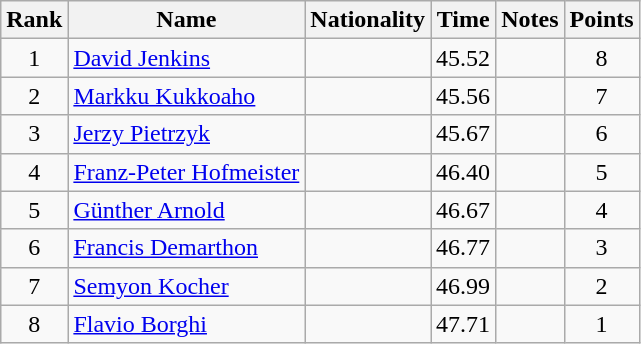<table class="wikitable sortable" style="text-align:center">
<tr>
<th>Rank</th>
<th>Name</th>
<th>Nationality</th>
<th>Time</th>
<th>Notes</th>
<th>Points</th>
</tr>
<tr>
<td>1</td>
<td align=left><a href='#'>David Jenkins</a></td>
<td align=left></td>
<td>45.52</td>
<td></td>
<td>8</td>
</tr>
<tr>
<td>2</td>
<td align=left><a href='#'>Markku Kukkoaho</a></td>
<td align=left></td>
<td>45.56</td>
<td></td>
<td>7</td>
</tr>
<tr>
<td>3</td>
<td align=left><a href='#'>Jerzy Pietrzyk</a></td>
<td align=left></td>
<td>45.67</td>
<td></td>
<td>6</td>
</tr>
<tr>
<td>4</td>
<td align=left><a href='#'>Franz-Peter Hofmeister</a></td>
<td align=left></td>
<td>46.40</td>
<td></td>
<td>5</td>
</tr>
<tr>
<td>5</td>
<td align=left><a href='#'>Günther Arnold</a></td>
<td align=left></td>
<td>46.67</td>
<td></td>
<td>4</td>
</tr>
<tr>
<td>6</td>
<td align=left><a href='#'>Francis Demarthon</a></td>
<td align=left></td>
<td>46.77</td>
<td></td>
<td>3</td>
</tr>
<tr>
<td>7</td>
<td align=left><a href='#'>Semyon Kocher</a></td>
<td align=left></td>
<td>46.99</td>
<td></td>
<td>2</td>
</tr>
<tr>
<td>8</td>
<td align=left><a href='#'>Flavio Borghi</a></td>
<td align=left></td>
<td>47.71</td>
<td></td>
<td>1</td>
</tr>
</table>
